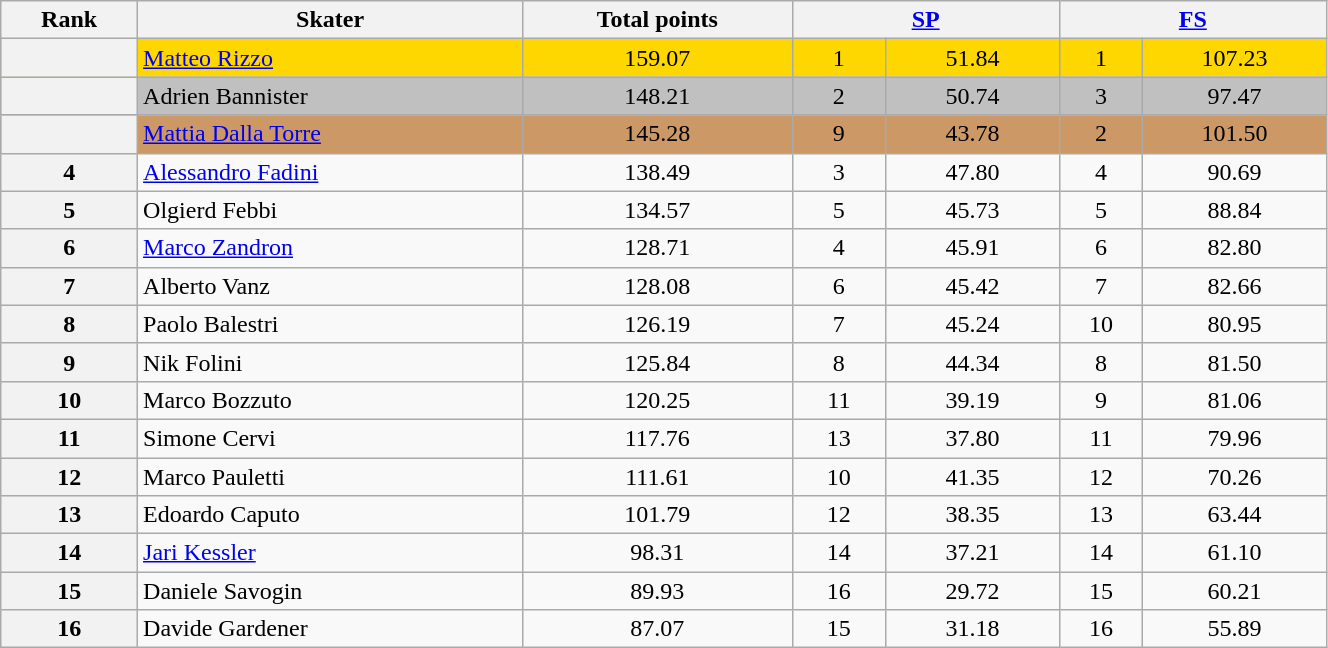<table class="wikitable sortable" style="text-align:left;" width="70%">
<tr>
<th scope="col">Rank</th>
<th scope="col">Skater</th>
<th scope="col">Total points</th>
<th colspan="2" width="80px"><a href='#'>SP</a></th>
<th colspan="2" width="80px"><a href='#'>FS</a></th>
</tr>
<tr bgcolor="gold">
<th scope="row"></th>
<td><a href='#'>Matteo Rizzo</a></td>
<td style="text-align: center;">159.07</td>
<td style="text-align: center;">1</td>
<td style="text-align: center;">51.84</td>
<td style="text-align: center;">1</td>
<td style="text-align: center;">107.23</td>
</tr>
<tr bgcolor="silver">
<th scope="row"></th>
<td>Adrien Bannister</td>
<td style="text-align: center;">148.21</td>
<td style="text-align: center;">2</td>
<td style="text-align: center;">50.74</td>
<td style="text-align: center;">3</td>
<td style="text-align: center;">97.47</td>
</tr>
<tr bgcolor="cc9966">
<th scope="row"></th>
<td><a href='#'>Mattia Dalla Torre</a></td>
<td style="text-align: center;">145.28</td>
<td style="text-align: center;">9</td>
<td style="text-align: center;">43.78</td>
<td style="text-align: center;">2</td>
<td style="text-align: center;">101.50</td>
</tr>
<tr>
<th scope="row">4</th>
<td><a href='#'>Alessandro Fadini</a></td>
<td style="text-align: center;">138.49</td>
<td style="text-align: center;">3</td>
<td style="text-align: center;">47.80</td>
<td style="text-align: center;">4</td>
<td style="text-align: center;">90.69</td>
</tr>
<tr>
<th scope="row">5</th>
<td>Olgierd Febbi</td>
<td style="text-align: center;">134.57</td>
<td style="text-align: center;">5</td>
<td style="text-align: center;">45.73</td>
<td style="text-align: center;">5</td>
<td style="text-align: center;">88.84</td>
</tr>
<tr>
<th scope="row">6</th>
<td><a href='#'>Marco Zandron</a></td>
<td style="text-align: center;">128.71</td>
<td style="text-align: center;">4</td>
<td style="text-align: center;">45.91</td>
<td style="text-align: center;">6</td>
<td style="text-align: center;">82.80</td>
</tr>
<tr>
<th scope="row">7</th>
<td>Alberto Vanz</td>
<td style="text-align: center;">128.08</td>
<td style="text-align: center;">6</td>
<td style="text-align: center;">45.42</td>
<td style="text-align: center;">7</td>
<td style="text-align: center;">82.66</td>
</tr>
<tr>
<th scope="row">8</th>
<td>Paolo Balestri</td>
<td style="text-align: center;">126.19</td>
<td style="text-align: center;">7</td>
<td style="text-align: center;">45.24</td>
<td style="text-align: center;">10</td>
<td style="text-align: center;">80.95</td>
</tr>
<tr>
<th scope="row">9</th>
<td>Nik Folini</td>
<td style="text-align: center;">125.84</td>
<td style="text-align: center;">8</td>
<td style="text-align: center;">44.34</td>
<td style="text-align: center;">8</td>
<td style="text-align: center;">81.50</td>
</tr>
<tr>
<th scope="row">10</th>
<td>Marco Bozzuto</td>
<td style="text-align: center;">120.25</td>
<td style="text-align: center;">11</td>
<td style="text-align: center;">39.19</td>
<td style="text-align: center;">9</td>
<td style="text-align: center;">81.06</td>
</tr>
<tr>
<th scope="row">11</th>
<td>Simone Cervi</td>
<td style="text-align: center;">117.76</td>
<td style="text-align: center;">13</td>
<td style="text-align: center;">37.80</td>
<td style="text-align: center;">11</td>
<td style="text-align: center;">79.96</td>
</tr>
<tr>
<th scope="row">12</th>
<td>Marco Pauletti</td>
<td style="text-align: center;">111.61</td>
<td style="text-align: center;">10</td>
<td style="text-align: center;">41.35</td>
<td style="text-align: center;">12</td>
<td style="text-align: center;">70.26</td>
</tr>
<tr>
<th scope="row">13</th>
<td>Edoardo Caputo</td>
<td style="text-align: center;">101.79</td>
<td style="text-align: center;">12</td>
<td style="text-align: center;">38.35</td>
<td style="text-align: center;">13</td>
<td style="text-align: center;">63.44</td>
</tr>
<tr>
<th scope="row">14</th>
<td><a href='#'>Jari Kessler</a></td>
<td style="text-align: center;">98.31</td>
<td style="text-align: center;">14</td>
<td style="text-align: center;">37.21</td>
<td style="text-align: center;">14</td>
<td style="text-align: center;">61.10</td>
</tr>
<tr>
<th scope="row">15</th>
<td>Daniele Savogin</td>
<td style="text-align: center;">89.93</td>
<td style="text-align: center;">16</td>
<td style="text-align: center;">29.72</td>
<td style="text-align: center;">15</td>
<td style="text-align: center;">60.21</td>
</tr>
<tr>
<th scope="row">16</th>
<td>Davide Gardener</td>
<td style="text-align: center;">87.07</td>
<td style="text-align: center;">15</td>
<td style="text-align: center;">31.18</td>
<td style="text-align: center;">16</td>
<td style="text-align: center;">55.89</td>
</tr>
</table>
